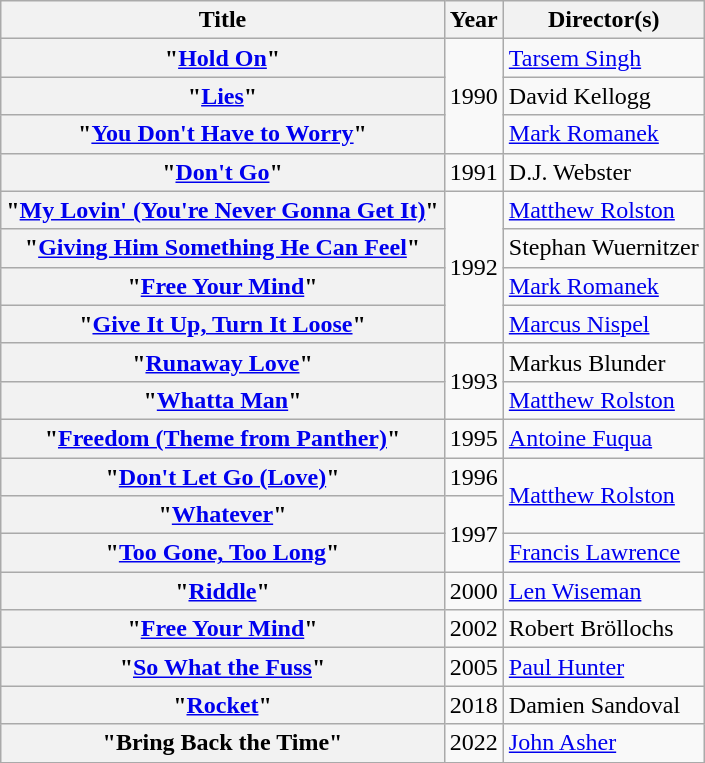<table class="wikitable plainrowheaders sortable" border="1">
<tr>
<th scope="col">Title</th>
<th scope="col">Year</th>
<th scope="col">Director(s)</th>
</tr>
<tr>
<th scope="row">"<a href='#'>Hold On</a>"</th>
<td rowspan="3">1990</td>
<td><a href='#'>Tarsem Singh</a></td>
</tr>
<tr>
<th scope="row">"<a href='#'>Lies</a>"</th>
<td>David Kellogg</td>
</tr>
<tr>
<th scope="row">"<a href='#'>You Don't Have to Worry</a>"</th>
<td><a href='#'>Mark Romanek</a></td>
</tr>
<tr>
<th scope="row">"<a href='#'>Don't Go</a>"</th>
<td>1991</td>
<td>D.J. Webster</td>
</tr>
<tr>
<th scope="row">"<a href='#'>My Lovin' (You're Never Gonna Get It)</a>"</th>
<td rowspan="4">1992</td>
<td><a href='#'>Matthew Rolston</a></td>
</tr>
<tr>
<th scope="row">"<a href='#'>Giving Him Something He Can Feel</a>"</th>
<td>Stephan Wuernitzer</td>
</tr>
<tr>
<th scope="row">"<a href='#'>Free Your Mind</a>"</th>
<td><a href='#'>Mark Romanek</a></td>
</tr>
<tr>
<th scope="row">"<a href='#'>Give It Up, Turn It Loose</a>"</th>
<td><a href='#'>Marcus Nispel</a></td>
</tr>
<tr>
<th scope="row">"<a href='#'>Runaway Love</a>"</th>
<td rowspan="2">1993</td>
<td>Markus Blunder</td>
</tr>
<tr>
<th scope="row">"<a href='#'>Whatta Man</a>"</th>
<td><a href='#'>Matthew Rolston</a></td>
</tr>
<tr>
<th scope="row">"<a href='#'>Freedom (Theme from Panther)</a>"</th>
<td>1995</td>
<td><a href='#'>Antoine Fuqua</a></td>
</tr>
<tr>
<th scope="row">"<a href='#'>Don't Let Go (Love)</a>"</th>
<td>1996</td>
<td rowspan="2"><a href='#'>Matthew Rolston</a></td>
</tr>
<tr>
<th scope="row">"<a href='#'>Whatever</a>"</th>
<td rowspan="2">1997</td>
</tr>
<tr>
<th scope="row">"<a href='#'>Too Gone, Too Long</a>"</th>
<td><a href='#'>Francis Lawrence</a></td>
</tr>
<tr>
<th scope="row">"<a href='#'>Riddle</a>"</th>
<td>2000</td>
<td><a href='#'>Len Wiseman</a></td>
</tr>
<tr>
<th scope="row">"<a href='#'>Free Your Mind</a>"</th>
<td>2002</td>
<td>Robert Bröllochs</td>
</tr>
<tr>
<th scope="row">"<a href='#'>So What the Fuss</a>"</th>
<td>2005</td>
<td><a href='#'>Paul Hunter</a></td>
</tr>
<tr>
<th scope="row">"<a href='#'>Rocket</a>"</th>
<td>2018</td>
<td>Damien Sandoval</td>
</tr>
<tr>
<th scope="row">"Bring Back the Time"</th>
<td>2022</td>
<td><a href='#'>John Asher</a></td>
</tr>
<tr>
</tr>
</table>
